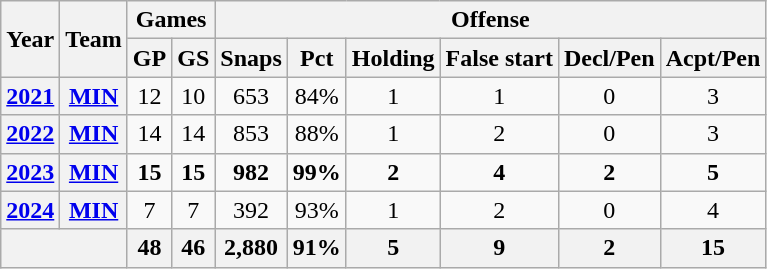<table class="wikitable" style="text-align:center;">
<tr>
<th rowspan="2">Year</th>
<th rowspan="2">Team</th>
<th colspan="2">Games</th>
<th colspan="8">Offense</th>
</tr>
<tr>
<th>GP</th>
<th>GS</th>
<th>Snaps</th>
<th>Pct</th>
<th>Holding</th>
<th>False start</th>
<th>Decl/Pen</th>
<th>Acpt/Pen</th>
</tr>
<tr>
<th><a href='#'>2021</a></th>
<th><a href='#'>MIN</a></th>
<td>12</td>
<td>10</td>
<td>653</td>
<td>84%</td>
<td>1</td>
<td>1</td>
<td>0</td>
<td>3</td>
</tr>
<tr>
<th><a href='#'>2022</a></th>
<th><a href='#'>MIN</a></th>
<td>14</td>
<td>14</td>
<td>853</td>
<td>88%</td>
<td>1</td>
<td>2</td>
<td>0</td>
<td>3</td>
</tr>
<tr>
<th><a href='#'>2023</a></th>
<th><a href='#'>MIN</a></th>
<td><strong>15</strong></td>
<td><strong>15</strong></td>
<td><strong>982</strong></td>
<td><strong>99%</strong></td>
<td><strong>2</strong></td>
<td><strong>4</strong></td>
<td><strong>2</strong></td>
<td><strong>5</strong></td>
</tr>
<tr>
<th><a href='#'>2024</a></th>
<th><a href='#'>MIN</a></th>
<td>7</td>
<td>7</td>
<td>392</td>
<td>93%</td>
<td>1</td>
<td>2</td>
<td>0</td>
<td>4</td>
</tr>
<tr>
<th colspan="2"></th>
<th>48</th>
<th>46</th>
<th>2,880</th>
<th>91%</th>
<th>5</th>
<th>9</th>
<th>2</th>
<th>15</th>
</tr>
</table>
